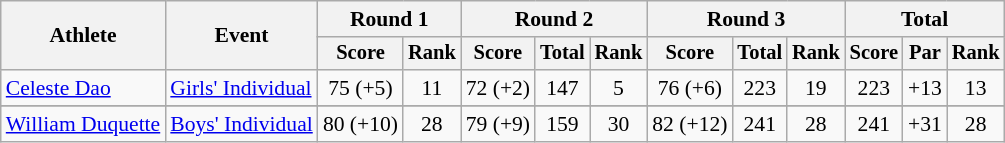<table class="wikitable" style="font-size:90%">
<tr>
<th rowspan="2">Athlete</th>
<th rowspan="2">Event</th>
<th colspan="2">Round 1</th>
<th colspan="3">Round 2</th>
<th colspan="3">Round 3</th>
<th colspan="3">Total</th>
</tr>
<tr style="font-size:95%">
<th>Score</th>
<th>Rank</th>
<th>Score</th>
<th>Total</th>
<th>Rank</th>
<th>Score</th>
<th>Total</th>
<th>Rank</th>
<th>Score</th>
<th>Par</th>
<th>Rank</th>
</tr>
<tr align=center>
<td align=left><a href='#'>Celeste Dao</a></td>
<td align=left><a href='#'>Girls' Individual</a></td>
<td>75 (+5)</td>
<td>11</td>
<td>72 (+2)</td>
<td>147</td>
<td>5</td>
<td>76 (+6)</td>
<td>223</td>
<td>19</td>
<td>223</td>
<td>+13</td>
<td>13</td>
</tr>
<tr>
</tr>
<tr align=center>
<td align=left><a href='#'>William Duquette</a></td>
<td align=left><a href='#'>Boys' Individual</a></td>
<td>80 (+10)</td>
<td>28</td>
<td>79 (+9)</td>
<td>159</td>
<td>30</td>
<td>82 (+12)</td>
<td>241</td>
<td>28</td>
<td>241</td>
<td>+31</td>
<td>28</td>
</tr>
</table>
